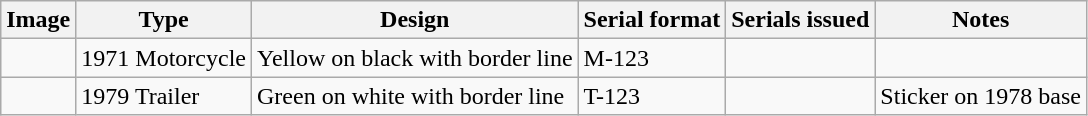<table class="wikitable">
<tr>
<th>Image</th>
<th>Type</th>
<th>Design</th>
<th>Serial format</th>
<th>Serials issued</th>
<th>Notes</th>
</tr>
<tr>
<td></td>
<td>1971 Motorcycle</td>
<td>Yellow on black with border line</td>
<td>M-123</td>
<td></td>
<td></td>
</tr>
<tr>
<td></td>
<td>1979 Trailer</td>
<td>Green on white with border line</td>
<td>T-123</td>
<td></td>
<td>Sticker on 1978 base</td>
</tr>
</table>
